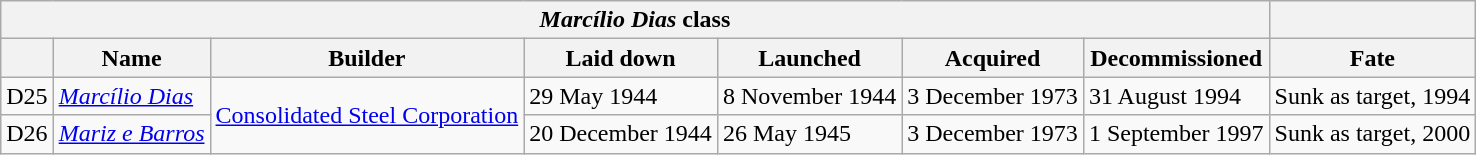<table class="wikitable">
<tr>
<th colspan="7"><strong><em>Marcílio Dias</em></strong> class</th>
<th></th>
</tr>
<tr>
<th></th>
<th>Name</th>
<th>Builder</th>
<th>Laid down</th>
<th>Launched</th>
<th>Acquired</th>
<th>Decommissioned</th>
<th>Fate</th>
</tr>
<tr>
<td>D25</td>
<td><em><a href='#'>Marcílio Dias</a></em></td>
<td rowspan="2" align="center"><a href='#'>Consolidated Steel Corporation</a></td>
<td>29 May 1944</td>
<td>8 November 1944</td>
<td>3 December 1973</td>
<td>31 August 1994</td>
<td>Sunk as target, 1994</td>
</tr>
<tr>
<td>D26</td>
<td><em><a href='#'>Mariz e Barros</a></em></td>
<td>20 December 1944</td>
<td>26 May 1945</td>
<td>3 December 1973</td>
<td>1 September 1997</td>
<td>Sunk as target, 2000</td>
</tr>
</table>
